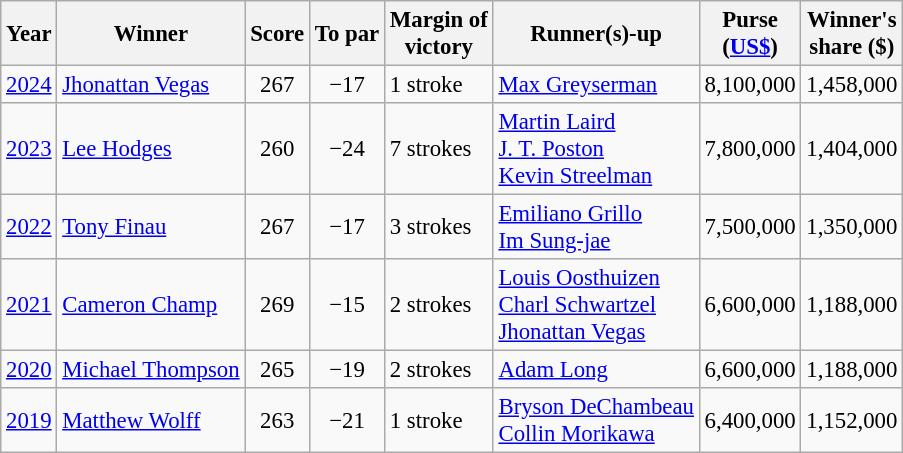<table class="wikitable" style="font-size:95%">
<tr>
<th>Year</th>
<th>Winner</th>
<th>Score</th>
<th>To par</th>
<th>Margin of<br>victory</th>
<th>Runner(s)-up</th>
<th>Purse<br>(<a href='#'>US$</a>)</th>
<th>Winner's<br>share ($)</th>
</tr>
<tr>
<td><a href='#'>2024</a></td>
<td> <a href='#'>Jhonattan Vegas</a></td>
<td align=center>267</td>
<td align=center>−17</td>
<td>1 stroke</td>
<td> <a href='#'>Max Greyserman</a></td>
<td align=center>8,100,000</td>
<td align=center>1,458,000</td>
</tr>
<tr>
<td><a href='#'>2023</a></td>
<td> <a href='#'>Lee Hodges</a></td>
<td align=center>260</td>
<td align=center>−24</td>
<td>7 strokes</td>
<td> <a href='#'>Martin Laird</a><br> <a href='#'>J. T. Poston</a><br> <a href='#'>Kevin Streelman</a></td>
<td align=center>7,800,000</td>
<td align=center>1,404,000</td>
</tr>
<tr>
<td><a href='#'>2022</a></td>
<td> <a href='#'>Tony Finau</a></td>
<td align=center>267</td>
<td align=center>−17</td>
<td>3 strokes</td>
<td> <a href='#'>Emiliano Grillo</a><br> <a href='#'>Im Sung-jae</a></td>
<td align=center>7,500,000</td>
<td align=center>1,350,000</td>
</tr>
<tr>
<td><a href='#'>2021</a></td>
<td> <a href='#'>Cameron Champ</a></td>
<td align=center>269</td>
<td align=center>−15</td>
<td>2 strokes</td>
<td> <a href='#'>Louis Oosthuizen</a><br> <a href='#'>Charl Schwartzel</a><br> <a href='#'>Jhonattan Vegas</a></td>
<td align=center>6,600,000</td>
<td align=center>1,188,000</td>
</tr>
<tr>
<td><a href='#'>2020</a></td>
<td> <a href='#'>Michael Thompson</a></td>
<td align=center>265</td>
<td align=center>−19</td>
<td>2 strokes</td>
<td> <a href='#'>Adam Long</a></td>
<td align=center>6,600,000</td>
<td align=center>1,188,000</td>
</tr>
<tr>
<td><a href='#'>2019</a></td>
<td> <a href='#'>Matthew Wolff</a></td>
<td align=center>263</td>
<td align=center>−21</td>
<td>1 stroke</td>
<td> <a href='#'>Bryson DeChambeau</a><br> <a href='#'>Collin Morikawa</a></td>
<td align=center>6,400,000</td>
<td align=center>1,152,000</td>
</tr>
</table>
